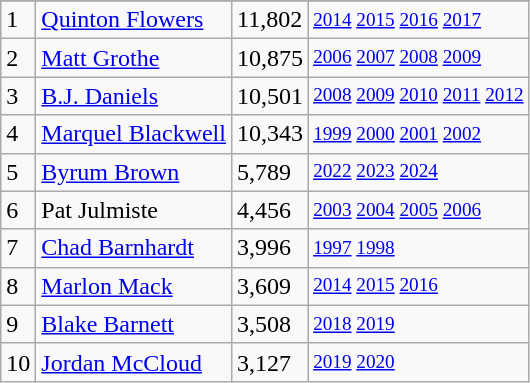<table class="wikitable">
<tr>
</tr>
<tr>
<td>1</td>
<td><a href='#'>Quinton Flowers</a></td>
<td><abbr>11,802</abbr></td>
<td style="font-size:80%;"><a href='#'>2014</a> <a href='#'>2015</a> <a href='#'>2016</a> <a href='#'>2017</a></td>
</tr>
<tr>
<td>2</td>
<td><a href='#'>Matt Grothe</a></td>
<td><abbr>10,875</abbr></td>
<td style="font-size:80%;"><a href='#'>2006</a> <a href='#'>2007</a> <a href='#'>2008</a> <a href='#'>2009</a></td>
</tr>
<tr>
<td>3</td>
<td><a href='#'>B.J. Daniels</a></td>
<td><abbr>10,501</abbr></td>
<td style="font-size:80%;"><a href='#'>2008</a> <a href='#'>2009</a> <a href='#'>2010</a> <a href='#'>2011</a> <a href='#'>2012</a></td>
</tr>
<tr>
<td>4</td>
<td><a href='#'>Marquel Blackwell</a></td>
<td><abbr>10,343</abbr></td>
<td style="font-size:80%;"><a href='#'>1999</a> <a href='#'>2000</a> <a href='#'>2001</a> <a href='#'>2002</a></td>
</tr>
<tr>
<td>5</td>
<td><a href='#'>Byrum Brown</a></td>
<td><abbr>5,789</abbr></td>
<td style="font-size:80%;"><a href='#'>2022</a> <a href='#'>2023</a> <a href='#'>2024</a></td>
</tr>
<tr>
<td>6</td>
<td>Pat Julmiste</td>
<td><abbr>4,456</abbr></td>
<td style="font-size:80%;"><a href='#'>2003</a> <a href='#'>2004</a> <a href='#'>2005</a> <a href='#'>2006</a></td>
</tr>
<tr>
<td>7</td>
<td><a href='#'>Chad Barnhardt</a></td>
<td><abbr>3,996</abbr></td>
<td style="font-size:80%;"><a href='#'>1997</a> <a href='#'>1998</a></td>
</tr>
<tr>
<td>8</td>
<td><a href='#'>Marlon Mack</a></td>
<td><abbr>3,609</abbr></td>
<td style="font-size:80%;"><a href='#'>2014</a> <a href='#'>2015</a> <a href='#'>2016</a></td>
</tr>
<tr>
<td>9</td>
<td><a href='#'>Blake Barnett</a></td>
<td><abbr>3,508</abbr></td>
<td style="font-size:80%;"><a href='#'>2018</a> <a href='#'>2019</a></td>
</tr>
<tr>
<td>10</td>
<td><a href='#'>Jordan McCloud</a></td>
<td><abbr>3,127</abbr></td>
<td style="font-size:80%;"><a href='#'>2019</a> <a href='#'>2020</a></td>
</tr>
</table>
